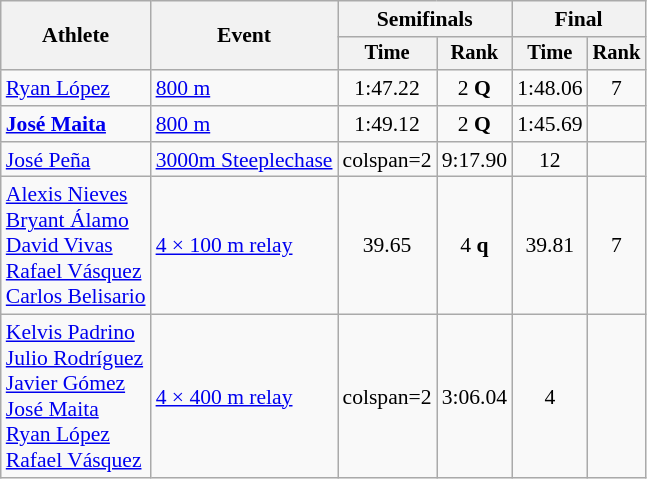<table class=wikitable style="font-size:90%;">
<tr>
<th rowspan=2>Athlete</th>
<th rowspan=2>Event</th>
<th colspan=2>Semifinals</th>
<th colspan=2>Final</th>
</tr>
<tr style="font-size:95%">
<th>Time</th>
<th>Rank</th>
<th>Time</th>
<th>Rank</th>
</tr>
<tr align=center>
<td align=left><a href='#'>Ryan López</a></td>
<td align=left><a href='#'>800 m</a></td>
<td>1:47.22</td>
<td>2 <strong>Q</strong></td>
<td>1:48.06</td>
<td>7</td>
</tr>
<tr align=center>
<td align=left><strong><a href='#'>José Maita</a></strong></td>
<td align=left><a href='#'>800 m</a></td>
<td>1:49.12</td>
<td>2 <strong>Q</strong></td>
<td>1:45.69</td>
<td></td>
</tr>
<tr align=center>
<td align=left><a href='#'>José Peña</a></td>
<td align=left><a href='#'>3000m Steeplechase</a></td>
<td>colspan=2 </td>
<td>9:17.90</td>
<td>12</td>
</tr>
<tr align=center>
<td align=left><a href='#'>Alexis Nieves</a><br><a href='#'>Bryant Álamo</a><br><a href='#'>David Vivas</a><br><a href='#'>Rafael Vásquez</a><br><a href='#'>Carlos Belisario</a></td>
<td align=left><a href='#'>4 × 100 m relay</a></td>
<td>39.65</td>
<td>4 <strong>q</strong></td>
<td>39.81</td>
<td>7</td>
</tr>
<tr align=center>
<td align=left><a href='#'>Kelvis Padrino</a><br><a href='#'>Julio Rodríguez</a><br><a href='#'>Javier Gómez</a><br><a href='#'>José Maita</a><br><a href='#'>Ryan López</a><br><a href='#'>Rafael Vásquez</a></td>
<td align=left><a href='#'>4 × 400 m relay</a></td>
<td>colspan=2 </td>
<td>3:06.04</td>
<td>4</td>
</tr>
</table>
